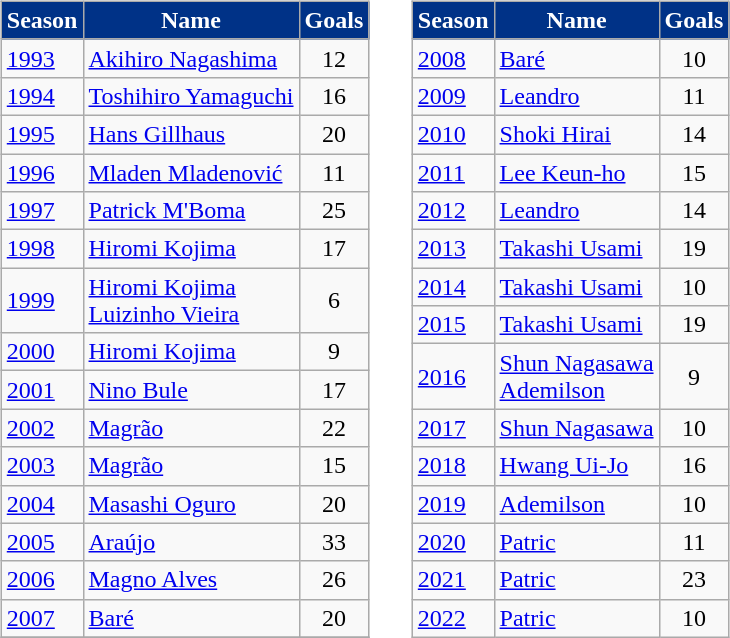<table>
<tr>
<td valign="top"><br><table class="wikitable">
<tr>
<th style="color:white; background:#003287;">Season</th>
<th style="color:white; background:#003287;">Name</th>
<th style="color:white; background:#003287;">Goals</th>
</tr>
<tr>
<td><a href='#'>1993</a></td>
<td> <a href='#'>Akihiro Nagashima</a></td>
<td style="text-align:center;">12</td>
</tr>
<tr>
<td><a href='#'>1994</a></td>
<td> <a href='#'>Toshihiro Yamaguchi</a></td>
<td style="text-align:center;">16</td>
</tr>
<tr>
<td><a href='#'>1995</a></td>
<td> <a href='#'>Hans Gillhaus</a></td>
<td style="text-align:center;">20</td>
</tr>
<tr>
<td><a href='#'>1996</a></td>
<td> <a href='#'>Mladen Mladenović</a></td>
<td style="text-align:center;">11</td>
</tr>
<tr>
<td><a href='#'>1997</a></td>
<td> <a href='#'>Patrick M'Boma</a></td>
<td style="text-align:center;">25</td>
</tr>
<tr>
<td><a href='#'>1998</a></td>
<td> <a href='#'>Hiromi Kojima</a></td>
<td style="text-align:center;">17</td>
</tr>
<tr>
<td><a href='#'>1999</a></td>
<td> <a href='#'>Hiromi Kojima</a><br> <a href='#'>Luizinho Vieira</a></td>
<td style="text-align:center;">6</td>
</tr>
<tr>
<td><a href='#'>2000</a></td>
<td> <a href='#'>Hiromi Kojima</a></td>
<td style="text-align:center;">9</td>
</tr>
<tr>
<td><a href='#'>2001</a></td>
<td> <a href='#'>Nino Bule</a></td>
<td style="text-align:center;">17</td>
</tr>
<tr>
<td><a href='#'>2002</a></td>
<td> <a href='#'>Magrão</a></td>
<td style="text-align:center;">22</td>
</tr>
<tr>
<td><a href='#'>2003</a></td>
<td> <a href='#'>Magrão</a></td>
<td style="text-align:center;">15</td>
</tr>
<tr>
<td><a href='#'>2004</a></td>
<td> <a href='#'>Masashi Oguro</a></td>
<td style="text-align:center;">20</td>
</tr>
<tr>
<td><a href='#'>2005</a></td>
<td> <a href='#'>Araújo</a></td>
<td style="text-align:center;">33</td>
</tr>
<tr>
<td><a href='#'>2006</a></td>
<td> <a href='#'>Magno Alves</a></td>
<td style="text-align:center;">26</td>
</tr>
<tr>
<td><a href='#'>2007</a></td>
<td> <a href='#'>Baré</a></td>
<td style="text-align:center;">20</td>
</tr>
<tr>
</tr>
</table>
</td>
<td width="1"> </td>
<td valign="top"><br><table class="wikitable">
<tr>
<th style="color:white; background:#003287;">Season</th>
<th style="color:white; background:#003287;">Name</th>
<th style="color:white; background:#003287;">Goals</th>
</tr>
<tr>
<td><a href='#'>2008</a></td>
<td> <a href='#'>Baré</a></td>
<td style="text-align:center;">10</td>
</tr>
<tr>
<td><a href='#'>2009</a></td>
<td> <a href='#'>Leandro</a></td>
<td style="text-align:center;">11</td>
</tr>
<tr>
<td><a href='#'>2010</a></td>
<td> <a href='#'>Shoki Hirai</a></td>
<td style="text-align:center;">14</td>
</tr>
<tr>
<td><a href='#'>2011</a></td>
<td> <a href='#'>Lee Keun-ho</a></td>
<td style="text-align:center;">15</td>
</tr>
<tr>
<td><a href='#'>2012</a></td>
<td> <a href='#'>Leandro</a></td>
<td style="text-align:center;">14</td>
</tr>
<tr>
<td><a href='#'>2013</a></td>
<td> <a href='#'>Takashi Usami</a></td>
<td style="text-align:center;">19</td>
</tr>
<tr>
<td><a href='#'>2014</a></td>
<td> <a href='#'>Takashi Usami</a></td>
<td style="text-align:center;">10</td>
</tr>
<tr>
<td><a href='#'>2015</a></td>
<td> <a href='#'>Takashi Usami</a></td>
<td style="text-align:center;">19</td>
</tr>
<tr>
<td><a href='#'>2016</a></td>
<td> <a href='#'>Shun Nagasawa</a><br> <a href='#'>Ademilson</a></td>
<td style="text-align:center;">9</td>
</tr>
<tr>
<td><a href='#'>2017</a></td>
<td> <a href='#'>Shun Nagasawa</a></td>
<td style="text-align:center;">10</td>
</tr>
<tr>
<td><a href='#'>2018</a></td>
<td> <a href='#'>Hwang Ui-Jo</a></td>
<td style="text-align:center;">16</td>
</tr>
<tr>
<td><a href='#'>2019</a></td>
<td> <a href='#'>Ademilson</a></td>
<td style="text-align:center;">10</td>
</tr>
<tr>
<td><a href='#'>2020</a></td>
<td> <a href='#'>Patric</a></td>
<td style="text-align:center;">11</td>
</tr>
<tr>
<td><a href='#'>2021</a></td>
<td> <a href='#'>Patric</a></td>
<td style="text-align:center;">23</td>
</tr>
<tr>
<td><a href='#'>2022</a></td>
<td> <a href='#'>Patric</a></td>
<td style="text-align:center;">10</td>
</tr>
</table>
</td>
</tr>
</table>
